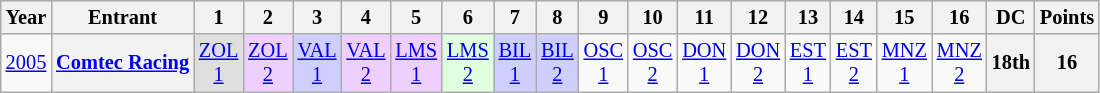<table class="wikitable" style="text-align:center; font-size:85%">
<tr>
<th>Year</th>
<th>Entrant</th>
<th>1</th>
<th>2</th>
<th>3</th>
<th>4</th>
<th>5</th>
<th>6</th>
<th>7</th>
<th>8</th>
<th>9</th>
<th>10</th>
<th>11</th>
<th>12</th>
<th>13</th>
<th>14</th>
<th>15</th>
<th>16</th>
<th>DC</th>
<th>Points</th>
</tr>
<tr>
<td><a href='#'>2005</a></td>
<th nowrap><a href='#'>Comtec Racing</a></th>
<td style="background:#dfdfdf;"><a href='#'>ZOL<br>1</a><br></td>
<td style="background:#efcfff;"><a href='#'>ZOL<br>2</a><br></td>
<td style="background:#cfcfff;"><a href='#'>VAL<br>1</a><br></td>
<td style="background:#efcfff;"><a href='#'>VAL<br>2</a><br></td>
<td style="background:#efcfff;"><a href='#'>LMS<br>1</a><br></td>
<td style="background:#dfffdf;"><a href='#'>LMS<br>2</a><br></td>
<td style="background:#cfcfff;"><a href='#'>BIL<br>1</a><br></td>
<td style="background:#cfcfff;"><a href='#'>BIL<br>2</a><br></td>
<td style="background:#;"><a href='#'>OSC<br>1</a></td>
<td style="background:#;"><a href='#'>OSC<br>2</a></td>
<td style="background:#;"><a href='#'>DON<br>1</a></td>
<td style="background:#;"><a href='#'>DON<br>2</a></td>
<td style="background:#;"><a href='#'>EST<br>1</a></td>
<td style="background:#;"><a href='#'>EST<br>2</a></td>
<td style="background:#;"><a href='#'>MNZ<br>1</a></td>
<td style="background:#;"><a href='#'>MNZ<br>2</a></td>
<th>18th</th>
<th>16</th>
</tr>
</table>
